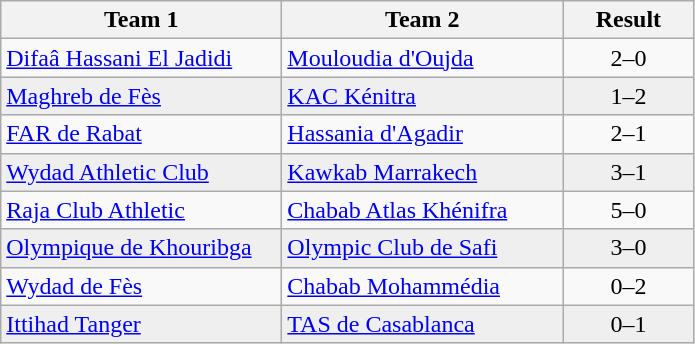<table class="wikitable">
<tr>
<th width="180">Team 1</th>
<th width="180">Team 2</th>
<th width="80">Result</th>
</tr>
<tr>
<td><a href='#'>Difaâ Hassani El Jadidi</a></td>
<td><a href='#'>Mouloudia d'Oujda</a></td>
<td align="center">2–0</td>
</tr>
<tr style="background:#EFEFEF">
<td><a href='#'>Maghreb de Fès</a></td>
<td><a href='#'>KAC Kénitra</a></td>
<td align="center">1–2</td>
</tr>
<tr>
<td><a href='#'>FAR de Rabat</a></td>
<td><a href='#'>Hassania d'Agadir</a></td>
<td align="center">2–1</td>
</tr>
<tr style="background:#EFEFEF">
<td><a href='#'>Wydad Athletic Club</a></td>
<td><a href='#'>Kawkab Marrakech</a></td>
<td align="center">3–1</td>
</tr>
<tr>
<td><a href='#'>Raja Club Athletic</a></td>
<td><a href='#'>Chabab Atlas Khénifra</a></td>
<td align="center">5–0</td>
</tr>
<tr style="background:#EFEFEF">
<td><a href='#'>Olympique de Khouribga</a></td>
<td><a href='#'>Olympic Club de Safi</a></td>
<td align="center">3–0</td>
</tr>
<tr>
<td><a href='#'>Wydad de Fès</a></td>
<td><a href='#'>Chabab Mohammédia</a></td>
<td align="center">0–2</td>
</tr>
<tr style="background:#EFEFEF">
<td><a href='#'>Ittihad Tanger</a></td>
<td><a href='#'>TAS de Casablanca</a></td>
<td align="center">0–1</td>
</tr>
</table>
